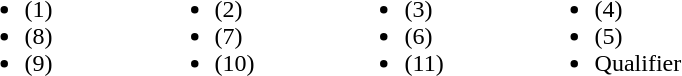<table>
<tr>
<td valign="top" width=20%><br><ul><li> (1)</li><li> (8)</li><li> (9)</li></ul></td>
<td valign="top" width=20%><br><ul><li> (2)</li><li> (7)</li><li> (10)</li></ul></td>
<td valign="top" width=20%><br><ul><li> (3)</li><li> (6)</li><li> (11)</li></ul></td>
<td valign="top" width=20%><br><ul><li> (4)</li><li> (5)</li><li>Qualifier</li></ul></td>
</tr>
</table>
